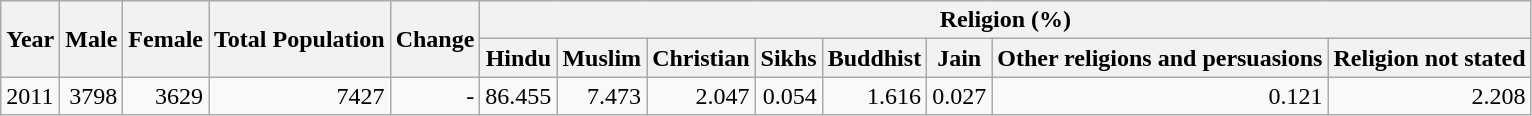<table class="wikitable">
<tr>
<th rowspan="2">Year</th>
<th rowspan="2">Male</th>
<th rowspan="2">Female</th>
<th rowspan="2">Total Population</th>
<th rowspan="2">Change</th>
<th colspan="8">Religion (%)</th>
</tr>
<tr>
<th>Hindu</th>
<th>Muslim</th>
<th>Christian</th>
<th>Sikhs</th>
<th>Buddhist</th>
<th>Jain</th>
<th>Other religions and persuasions</th>
<th>Religion not stated</th>
</tr>
<tr>
<td>2011</td>
<td style="text-align:right;">3798</td>
<td style="text-align:right;">3629</td>
<td style="text-align:right;">7427</td>
<td style="text-align:right;">-</td>
<td style="text-align:right;">86.455</td>
<td style="text-align:right;">7.473</td>
<td style="text-align:right;">2.047</td>
<td style="text-align:right;">0.054</td>
<td style="text-align:right;">1.616</td>
<td style="text-align:right;">0.027</td>
<td style="text-align:right;">0.121</td>
<td style="text-align:right;">2.208</td>
</tr>
</table>
